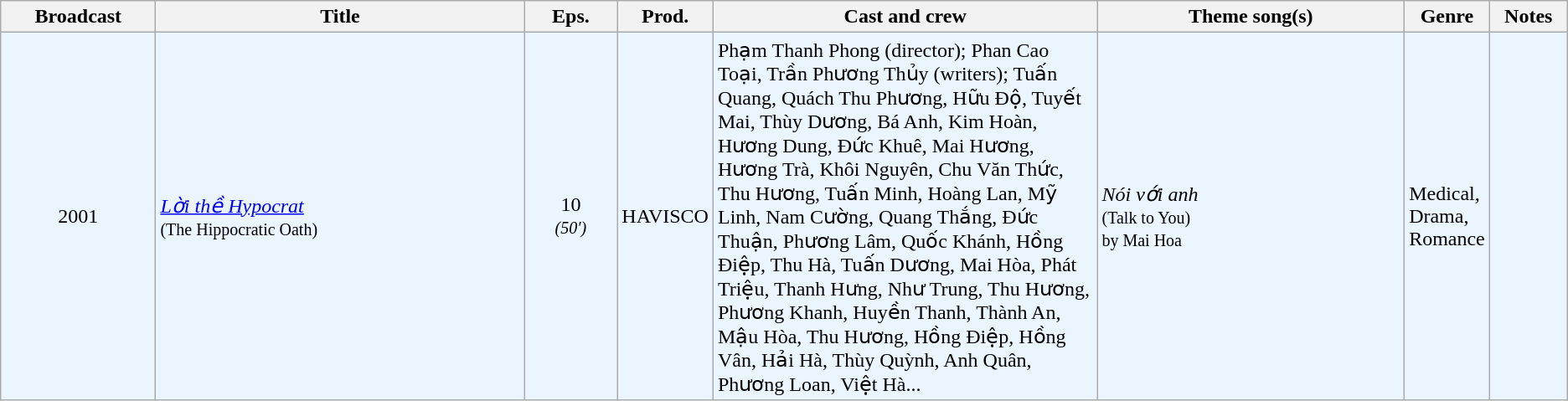<table class="wikitable sortable">
<tr>
<th style="width:10%;">Broadcast</th>
<th style="width:24%;">Title</th>
<th style="width:6%;">Eps.</th>
<th style="width:5%;">Prod.</th>
<th style="width:25%;">Cast and crew</th>
<th style="width:20%;">Theme song(s)</th>
<th style="width:5%;">Genre</th>
<th style="width:5%;">Notes</th>
</tr>
<tr ---- bgcolor="#ebf5ff">
<td style="text-align:center;">2001 <br></td>
<td><em><a href='#'>Lời thề Hypocrat</a></em> <br><small>(The Hippocratic Oath)</small></td>
<td style="text-align:center;">10<br><small><em>(50′)</em></small></td>
<td style="text-align:center;">HAVISCO</td>
<td>Phạm Thanh Phong (director); Phan Cao Toại, Trần Phương Thủy (writers); Tuấn Quang, Quách Thu Phương, Hữu Độ, Tuyết Mai, Thùy Dương, Bá Anh, Kim Hoàn, Hương Dung, Đức Khuê, Mai Hương, Hương Trà, Khôi Nguyên, Chu Văn Thức, Thu Hương, Tuấn Minh, Hoàng Lan, Mỹ Linh, Nam Cường, Quang Thắng, Đức Thuận, Phương Lâm, Quốc Khánh, Hồng Điệp, Thu Hà, Tuấn Dương, Mai Hòa, Phát Triệu, Thanh Hưng, Như Trung, Thu Hương, Phương Khanh, Huyền Thanh, Thành An, Mậu Hòa, Thu Hương, Hồng Điệp, Hồng Vân, Hải Hà, Thùy Quỳnh, Anh Quân, Phương Loan, Việt Hà...</td>
<td><em>Nói với anh</em><br><small>(Talk to You)<br>by Mai Hoa</small></td>
<td>Medical, Drama, Romance</td>
<td></td>
</tr>
</table>
